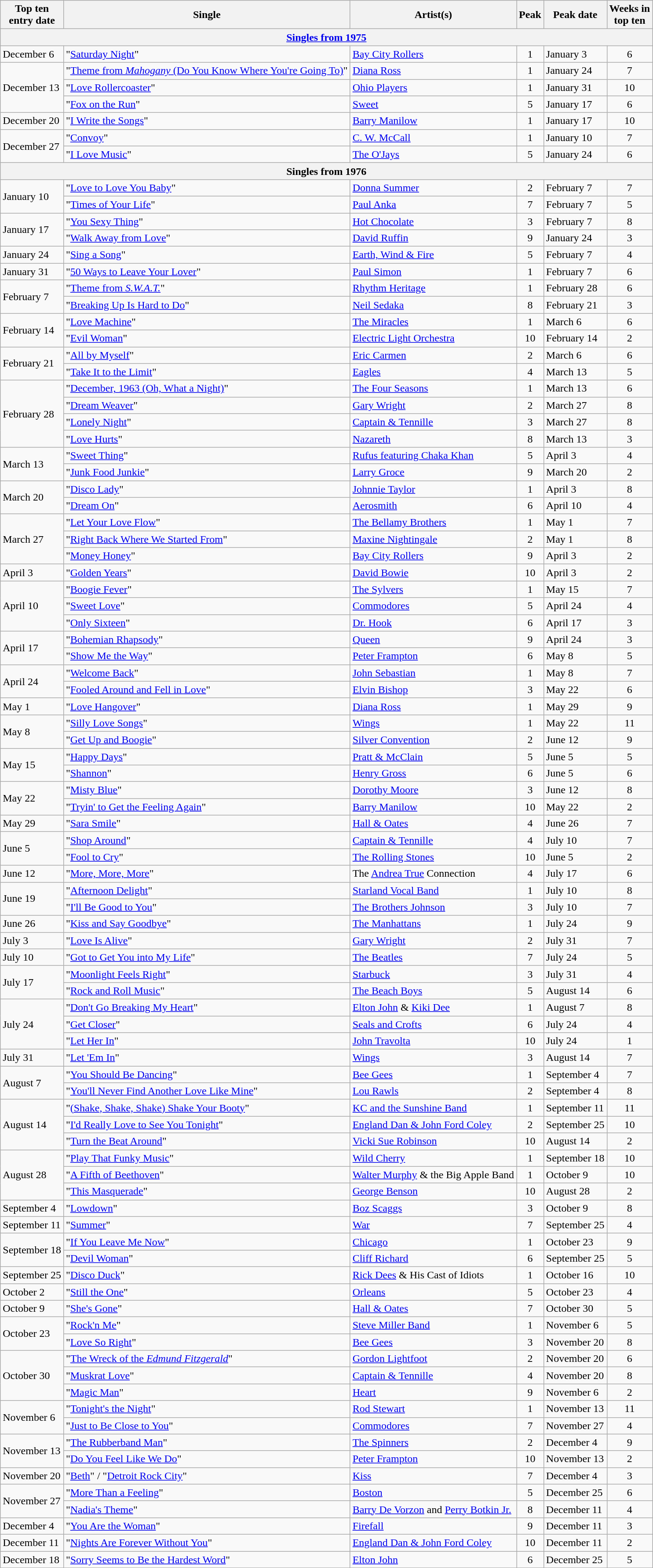<table class="wikitable sortable">
<tr>
<th>Top ten<br>entry date</th>
<th>Single</th>
<th>Artist(s)</th>
<th>Peak</th>
<th>Peak date</th>
<th>Weeks in<br>top ten</th>
</tr>
<tr>
<th colspan=6><a href='#'>Singles from 1975</a></th>
</tr>
<tr>
<td>December 6</td>
<td>"<a href='#'>Saturday Night</a>"</td>
<td><a href='#'>Bay City Rollers</a></td>
<td align=center>1</td>
<td>January 3</td>
<td align=center>6</td>
</tr>
<tr>
<td rowspan="3">December 13</td>
<td>"<a href='#'>Theme from <em>Mahogany</em> (Do You Know Where You're Going To)</a>"</td>
<td><a href='#'>Diana Ross</a></td>
<td align=center>1</td>
<td>January 24</td>
<td align=center>7</td>
</tr>
<tr>
<td>"<a href='#'>Love Rollercoaster</a>"</td>
<td><a href='#'>Ohio Players</a></td>
<td align=center>1</td>
<td>January 31</td>
<td align=center>10</td>
</tr>
<tr>
<td>"<a href='#'>Fox on the Run</a>"</td>
<td><a href='#'>Sweet</a></td>
<td align=center>5</td>
<td>January 17</td>
<td align=center>6</td>
</tr>
<tr>
<td>December 20</td>
<td>"<a href='#'>I Write the Songs</a>"</td>
<td><a href='#'>Barry Manilow</a></td>
<td align=center>1</td>
<td>January 17</td>
<td align=center>10</td>
</tr>
<tr>
<td rowspan="2">December 27</td>
<td>"<a href='#'>Convoy</a>"</td>
<td><a href='#'>C. W. McCall</a></td>
<td align=center>1</td>
<td>January 10</td>
<td align=center>7</td>
</tr>
<tr>
<td>"<a href='#'>I Love Music</a>"</td>
<td><a href='#'>The O'Jays</a></td>
<td align=center>5</td>
<td>January 24</td>
<td align=center>6</td>
</tr>
<tr>
<th colspan=6>Singles from 1976</th>
</tr>
<tr>
<td rowspan="2">January 10</td>
<td>"<a href='#'>Love to Love You Baby</a>"</td>
<td><a href='#'>Donna Summer</a></td>
<td align=center>2</td>
<td>February 7</td>
<td align=center>7</td>
</tr>
<tr>
<td>"<a href='#'>Times of Your Life</a>"</td>
<td><a href='#'>Paul Anka</a></td>
<td align=center>7</td>
<td>February 7</td>
<td align=center>5</td>
</tr>
<tr>
<td rowspan="2">January 17</td>
<td>"<a href='#'>You Sexy Thing</a>"</td>
<td><a href='#'>Hot Chocolate</a></td>
<td align=center>3</td>
<td>February 7</td>
<td align=center>8</td>
</tr>
<tr>
<td>"<a href='#'>Walk Away from Love</a>"</td>
<td><a href='#'>David Ruffin</a></td>
<td align=center>9</td>
<td>January 24</td>
<td align=center>3</td>
</tr>
<tr>
<td>January 24</td>
<td>"<a href='#'>Sing a Song</a>"</td>
<td><a href='#'>Earth, Wind & Fire</a></td>
<td align=center>5</td>
<td>February 7</td>
<td align=center>4</td>
</tr>
<tr>
<td>January 31</td>
<td>"<a href='#'>50 Ways to Leave Your Lover</a>"</td>
<td><a href='#'>Paul Simon</a></td>
<td align=center>1</td>
<td>February 7</td>
<td align=center>6</td>
</tr>
<tr>
<td rowspan="2">February 7</td>
<td>"<a href='#'>Theme from <em>S.W.A.T.</em></a>"</td>
<td><a href='#'>Rhythm Heritage</a></td>
<td align=center>1</td>
<td>February 28</td>
<td align=center>6</td>
</tr>
<tr>
<td>"<a href='#'>Breaking Up Is Hard to Do</a>"</td>
<td><a href='#'>Neil Sedaka</a></td>
<td align=center>8</td>
<td>February 21</td>
<td align=center>3</td>
</tr>
<tr>
<td rowspan="2">February 14</td>
<td>"<a href='#'>Love Machine</a>"</td>
<td><a href='#'>The Miracles</a></td>
<td align=center>1</td>
<td>March 6</td>
<td align=center>6</td>
</tr>
<tr>
<td>"<a href='#'>Evil Woman</a>"</td>
<td><a href='#'>Electric Light Orchestra</a></td>
<td align=center>10</td>
<td>February 14</td>
<td align=center>2</td>
</tr>
<tr>
<td rowspan="2">February 21</td>
<td>"<a href='#'>All by Myself</a>"</td>
<td><a href='#'>Eric Carmen</a></td>
<td align=center>2</td>
<td>March 6</td>
<td align=center>6</td>
</tr>
<tr>
<td>"<a href='#'>Take It to the Limit</a>"</td>
<td><a href='#'>Eagles</a></td>
<td align=center>4</td>
<td>March 13</td>
<td align=center>5</td>
</tr>
<tr>
<td rowspan="4">February 28</td>
<td>"<a href='#'>December, 1963 (Oh, What a Night)</a>"</td>
<td><a href='#'>The Four Seasons</a></td>
<td align=center>1</td>
<td>March 13</td>
<td align=center>6</td>
</tr>
<tr>
<td>"<a href='#'>Dream Weaver</a>"</td>
<td><a href='#'>Gary Wright</a></td>
<td align=center>2</td>
<td>March 27</td>
<td align=center>8</td>
</tr>
<tr>
<td>"<a href='#'>Lonely Night</a>"</td>
<td><a href='#'>Captain & Tennille</a></td>
<td align=center>3</td>
<td>March 27</td>
<td align=center>8</td>
</tr>
<tr>
<td>"<a href='#'>Love Hurts</a>"</td>
<td><a href='#'>Nazareth</a></td>
<td align=center>8</td>
<td>March 13</td>
<td align=center>3</td>
</tr>
<tr>
<td rowspan="2">March 13</td>
<td>"<a href='#'>Sweet Thing</a>"</td>
<td><a href='#'>Rufus featuring Chaka Khan</a></td>
<td align=center>5</td>
<td>April 3</td>
<td align=center>4</td>
</tr>
<tr>
<td>"<a href='#'>Junk Food Junkie</a>"</td>
<td><a href='#'>Larry Groce</a></td>
<td align=center>9</td>
<td>March 20</td>
<td align=center>2</td>
</tr>
<tr>
<td rowspan="2">March 20</td>
<td>"<a href='#'>Disco Lady</a>"</td>
<td><a href='#'>Johnnie Taylor</a></td>
<td align=center>1</td>
<td>April 3</td>
<td align=center>8</td>
</tr>
<tr>
<td>"<a href='#'>Dream On</a>"</td>
<td><a href='#'>Aerosmith</a></td>
<td align=center>6</td>
<td>April 10</td>
<td align=center>4</td>
</tr>
<tr>
<td rowspan="3">March 27</td>
<td>"<a href='#'>Let Your Love Flow</a>"</td>
<td><a href='#'>The Bellamy Brothers</a></td>
<td align=center>1</td>
<td>May 1</td>
<td align=center>7</td>
</tr>
<tr>
<td>"<a href='#'>Right Back Where We Started From</a>"</td>
<td><a href='#'>Maxine Nightingale</a></td>
<td align=center>2</td>
<td>May 1</td>
<td align=center>8</td>
</tr>
<tr>
<td>"<a href='#'>Money Honey</a>"</td>
<td><a href='#'>Bay City Rollers</a></td>
<td align=center>9</td>
<td>April 3</td>
<td align=center>2</td>
</tr>
<tr>
<td>April 3</td>
<td>"<a href='#'>Golden Years</a>"</td>
<td><a href='#'>David Bowie</a></td>
<td align=center>10</td>
<td>April 3</td>
<td align=center>2</td>
</tr>
<tr>
<td rowspan="3">April 10</td>
<td>"<a href='#'>Boogie Fever</a>"</td>
<td><a href='#'>The Sylvers</a></td>
<td align=center>1</td>
<td>May 15</td>
<td align=center>7</td>
</tr>
<tr>
<td>"<a href='#'>Sweet Love</a>"</td>
<td><a href='#'>Commodores</a></td>
<td align=center>5</td>
<td>April 24</td>
<td align=center>4</td>
</tr>
<tr>
<td>"<a href='#'>Only Sixteen</a>"</td>
<td><a href='#'>Dr. Hook</a></td>
<td align=center>6</td>
<td>April 17</td>
<td align=center>3</td>
</tr>
<tr>
<td rowspan="2">April 17</td>
<td>"<a href='#'>Bohemian Rhapsody</a>"</td>
<td><a href='#'>Queen</a></td>
<td align=center>9</td>
<td>April 24</td>
<td align=center>3</td>
</tr>
<tr>
<td>"<a href='#'>Show Me the Way</a>"</td>
<td><a href='#'>Peter Frampton</a></td>
<td align=center>6</td>
<td>May 8</td>
<td align=center>5</td>
</tr>
<tr>
<td rowspan="2">April 24</td>
<td>"<a href='#'>Welcome Back</a>"</td>
<td><a href='#'>John Sebastian</a></td>
<td align=center>1</td>
<td>May 8</td>
<td align=center>7</td>
</tr>
<tr>
<td>"<a href='#'>Fooled Around and Fell in Love</a>"</td>
<td><a href='#'>Elvin Bishop</a></td>
<td align=center>3</td>
<td>May 22</td>
<td align=center>6</td>
</tr>
<tr>
<td>May 1</td>
<td>"<a href='#'>Love Hangover</a>"</td>
<td><a href='#'>Diana Ross</a></td>
<td align=center>1</td>
<td>May 29</td>
<td align=center>9</td>
</tr>
<tr>
<td rowspan="2">May 8</td>
<td>"<a href='#'>Silly Love Songs</a>"</td>
<td><a href='#'>Wings</a></td>
<td align=center>1</td>
<td>May 22</td>
<td align=center>11</td>
</tr>
<tr>
<td>"<a href='#'>Get Up and Boogie</a>"</td>
<td><a href='#'>Silver Convention</a></td>
<td align=center>2</td>
<td>June 12</td>
<td align=center>9</td>
</tr>
<tr>
<td rowspan="2">May 15</td>
<td>"<a href='#'>Happy Days</a>"</td>
<td><a href='#'>Pratt & McClain</a></td>
<td align=center>5</td>
<td>June 5</td>
<td align=center>5</td>
</tr>
<tr>
<td>"<a href='#'>Shannon</a>"</td>
<td><a href='#'>Henry Gross</a></td>
<td align=center>6</td>
<td>June 5</td>
<td align=center>6</td>
</tr>
<tr>
<td rowspan="2">May 22</td>
<td>"<a href='#'>Misty Blue</a>"</td>
<td><a href='#'>Dorothy Moore</a></td>
<td align=center>3</td>
<td>June 12</td>
<td align=center>8</td>
</tr>
<tr>
<td>"<a href='#'>Tryin' to Get the Feeling Again</a>"</td>
<td><a href='#'>Barry Manilow</a></td>
<td align=center>10</td>
<td>May 22</td>
<td align=center>2</td>
</tr>
<tr>
<td>May 29</td>
<td>"<a href='#'>Sara Smile</a>"</td>
<td><a href='#'>Hall & Oates</a></td>
<td align=center>4</td>
<td>June 26</td>
<td align=center>7</td>
</tr>
<tr>
<td rowspan="2">June 5</td>
<td>"<a href='#'>Shop Around</a>"</td>
<td><a href='#'>Captain & Tennille</a></td>
<td align=center>4</td>
<td>July 10</td>
<td align=center>7</td>
</tr>
<tr>
<td>"<a href='#'>Fool to Cry</a>"</td>
<td><a href='#'>The Rolling Stones</a></td>
<td align=center>10</td>
<td>June 5</td>
<td align=center>2</td>
</tr>
<tr>
<td>June 12</td>
<td>"<a href='#'>More, More, More</a>"</td>
<td>The <a href='#'>Andrea True</a> Connection</td>
<td align=center>4</td>
<td>July 17</td>
<td align=center>6</td>
</tr>
<tr>
<td rowspan="2">June 19</td>
<td>"<a href='#'>Afternoon Delight</a>"</td>
<td><a href='#'>Starland Vocal Band</a></td>
<td align=center>1</td>
<td>July 10</td>
<td align=center>8</td>
</tr>
<tr>
<td>"<a href='#'>I'll Be Good to You</a>"</td>
<td><a href='#'>The Brothers Johnson</a></td>
<td align=center>3</td>
<td>July 10</td>
<td align=center>7</td>
</tr>
<tr>
<td>June 26</td>
<td>"<a href='#'>Kiss and Say Goodbye</a>"</td>
<td><a href='#'>The Manhattans</a></td>
<td align=center>1</td>
<td>July 24</td>
<td align=center>9</td>
</tr>
<tr>
<td>July 3 </td>
<td>"<a href='#'>Love Is Alive</a>"</td>
<td><a href='#'>Gary Wright</a></td>
<td align=center>2</td>
<td>July 31</td>
<td align=center>7</td>
</tr>
<tr>
<td>July 10</td>
<td>"<a href='#'>Got to Get You into My Life</a>"</td>
<td><a href='#'>The Beatles</a></td>
<td align=center>7</td>
<td>July 24</td>
<td align=center>5</td>
</tr>
<tr>
<td rowspan="2">July 17</td>
<td>"<a href='#'>Moonlight Feels Right</a>"</td>
<td><a href='#'>Starbuck</a></td>
<td align=center>3</td>
<td>July 31</td>
<td align=center>4</td>
</tr>
<tr>
<td>"<a href='#'>Rock and Roll Music</a>"</td>
<td><a href='#'>The Beach Boys</a></td>
<td align=center>5</td>
<td>August 14</td>
<td align=center>6</td>
</tr>
<tr>
<td rowspan="3">July 24</td>
<td>"<a href='#'>Don't Go Breaking My Heart</a>"</td>
<td><a href='#'>Elton John</a> & <a href='#'>Kiki Dee</a></td>
<td align=center>1</td>
<td>August 7</td>
<td align=center>8</td>
</tr>
<tr>
<td>"<a href='#'>Get Closer</a>"</td>
<td><a href='#'>Seals and Crofts</a></td>
<td align=center>6</td>
<td>July 24</td>
<td align=center>4</td>
</tr>
<tr>
<td>"<a href='#'>Let Her In</a>"</td>
<td><a href='#'>John Travolta</a></td>
<td align=center>10</td>
<td>July 24</td>
<td align=center>1</td>
</tr>
<tr>
<td>July 31</td>
<td>"<a href='#'>Let 'Em In</a>"</td>
<td><a href='#'>Wings</a></td>
<td align=center>3</td>
<td>August 14</td>
<td align=center>7</td>
</tr>
<tr>
<td rowspan="2">August 7</td>
<td>"<a href='#'>You Should Be Dancing</a>"</td>
<td><a href='#'>Bee Gees</a></td>
<td align=center>1</td>
<td>September 4</td>
<td align=center>7</td>
</tr>
<tr>
<td>"<a href='#'>You'll Never Find Another Love Like Mine</a>"</td>
<td><a href='#'>Lou Rawls</a></td>
<td align=center>2</td>
<td>September 4</td>
<td align=center>8</td>
</tr>
<tr>
<td rowspan="3">August 14</td>
<td>"<a href='#'>(Shake, Shake, Shake) Shake Your Booty</a>"</td>
<td><a href='#'>KC and the Sunshine Band</a></td>
<td align=center>1</td>
<td>September 11</td>
<td align=center>11</td>
</tr>
<tr>
<td>"<a href='#'>I'd Really Love to See You Tonight</a>"</td>
<td><a href='#'>England Dan & John Ford Coley</a></td>
<td align=center>2</td>
<td>September 25</td>
<td align=center>10</td>
</tr>
<tr>
<td>"<a href='#'>Turn the Beat Around</a>"</td>
<td><a href='#'>Vicki Sue Robinson</a></td>
<td align=center>10</td>
<td>August 14</td>
<td align=center>2</td>
</tr>
<tr>
<td rowspan="3">August 28</td>
<td>"<a href='#'>Play That Funky Music</a>"</td>
<td><a href='#'>Wild Cherry</a></td>
<td align=center>1</td>
<td>September 18</td>
<td align=center>10</td>
</tr>
<tr>
<td>"<a href='#'>A Fifth of Beethoven</a>"</td>
<td><a href='#'>Walter Murphy</a> & the Big Apple Band</td>
<td align=center>1</td>
<td>October 9</td>
<td align=center>10</td>
</tr>
<tr>
<td>"<a href='#'>This Masquerade</a>"</td>
<td><a href='#'>George Benson</a></td>
<td align=center>10</td>
<td>August 28</td>
<td align=center>2</td>
</tr>
<tr>
<td>September 4</td>
<td>"<a href='#'>Lowdown</a>"</td>
<td><a href='#'>Boz Scaggs</a></td>
<td align=center>3</td>
<td>October 9</td>
<td align=center>8</td>
</tr>
<tr>
<td>September 11</td>
<td>"<a href='#'>Summer</a>"</td>
<td><a href='#'>War</a></td>
<td align=center>7</td>
<td>September 25</td>
<td align=center>4</td>
</tr>
<tr>
<td rowspan="2">September 18</td>
<td>"<a href='#'>If You Leave Me Now</a>"</td>
<td><a href='#'>Chicago</a></td>
<td align=center>1</td>
<td>October 23</td>
<td align=center>9</td>
</tr>
<tr>
<td>"<a href='#'>Devil Woman</a>"</td>
<td><a href='#'>Cliff Richard</a></td>
<td align=center>6</td>
<td>September 25</td>
<td align=center>5</td>
</tr>
<tr>
<td>September 25</td>
<td>"<a href='#'>Disco Duck</a>"</td>
<td><a href='#'>Rick Dees</a> & His Cast of Idiots</td>
<td align=center>1</td>
<td>October 16</td>
<td align=center>10</td>
</tr>
<tr>
<td>October 2</td>
<td>"<a href='#'>Still the One</a>"</td>
<td><a href='#'>Orleans</a></td>
<td align=center>5</td>
<td>October 23</td>
<td align=center>4</td>
</tr>
<tr>
<td>October 9</td>
<td>"<a href='#'>She's Gone</a>"</td>
<td><a href='#'>Hall & Oates</a></td>
<td align=center>7</td>
<td>October 30</td>
<td align=center>5</td>
</tr>
<tr>
<td rowspan="2">October 23</td>
<td>"<a href='#'>Rock'n Me</a>"</td>
<td><a href='#'>Steve Miller Band</a></td>
<td align=center>1</td>
<td>November 6</td>
<td align=center>5</td>
</tr>
<tr>
<td>"<a href='#'>Love So Right</a>"</td>
<td><a href='#'>Bee Gees</a></td>
<td align=center>3</td>
<td>November 20</td>
<td align=center>8</td>
</tr>
<tr>
<td rowspan="3">October 30</td>
<td>"<a href='#'>The Wreck of the <em>Edmund Fitzgerald</em></a>"</td>
<td><a href='#'>Gordon Lightfoot</a></td>
<td align=center>2</td>
<td>November 20</td>
<td align=center>6</td>
</tr>
<tr>
<td>"<a href='#'>Muskrat Love</a>"</td>
<td><a href='#'>Captain & Tennille</a></td>
<td align=center>4</td>
<td>November 20</td>
<td align=center>8</td>
</tr>
<tr>
<td>"<a href='#'>Magic Man</a>"</td>
<td><a href='#'>Heart</a></td>
<td align=center>9</td>
<td>November 6</td>
<td align=center>2</td>
</tr>
<tr>
<td rowspan="2">November 6</td>
<td>"<a href='#'>Tonight's the Night</a>"</td>
<td><a href='#'>Rod Stewart</a></td>
<td align=center>1</td>
<td>November 13</td>
<td align=center>11</td>
</tr>
<tr>
<td>"<a href='#'>Just to Be Close to You</a>"</td>
<td><a href='#'>Commodores</a></td>
<td align=center>7</td>
<td>November 27</td>
<td align=center>4</td>
</tr>
<tr>
<td rowspan="2">November 13</td>
<td>"<a href='#'>The Rubberband Man</a>"</td>
<td><a href='#'>The Spinners</a></td>
<td align=center>2</td>
<td>December 4</td>
<td align=center>9</td>
</tr>
<tr>
<td>"<a href='#'>Do You Feel Like We Do</a>"</td>
<td><a href='#'>Peter Frampton</a></td>
<td align=center>10</td>
<td>November 13</td>
<td align=center>2</td>
</tr>
<tr>
<td>November 20</td>
<td>"<a href='#'>Beth</a>" / "<a href='#'>Detroit Rock City</a>"</td>
<td><a href='#'>Kiss</a></td>
<td align=center>7</td>
<td>December 4</td>
<td align=center>3</td>
</tr>
<tr>
<td rowspan="2">November 27</td>
<td>"<a href='#'>More Than a Feeling</a>"</td>
<td><a href='#'>Boston</a></td>
<td align=center>5</td>
<td>December 25</td>
<td align=center>6</td>
</tr>
<tr>
<td>"<a href='#'>Nadia's Theme</a>"</td>
<td><a href='#'>Barry De Vorzon</a> and <a href='#'>Perry Botkin Jr.</a></td>
<td align=center>8</td>
<td>December 11</td>
<td align=center>4</td>
</tr>
<tr>
<td>December 4</td>
<td>"<a href='#'>You Are the Woman</a>"</td>
<td><a href='#'>Firefall</a></td>
<td align=center>9</td>
<td>December 11</td>
<td align=center>3</td>
</tr>
<tr>
<td>December 11</td>
<td>"<a href='#'>Nights Are Forever Without You</a>"</td>
<td><a href='#'>England Dan & John Ford Coley</a></td>
<td align=center>10</td>
<td>December 11</td>
<td align=center>2</td>
</tr>
<tr>
<td>December 18</td>
<td>"<a href='#'>Sorry Seems to Be the Hardest Word</a>"</td>
<td><a href='#'>Elton John</a></td>
<td align=center>6</td>
<td>December 25</td>
<td align=center>5</td>
</tr>
</table>
